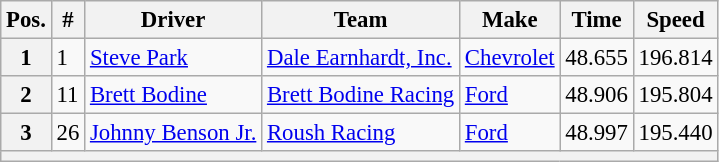<table class="wikitable" style="font-size:95%">
<tr>
<th>Pos.</th>
<th>#</th>
<th>Driver</th>
<th>Team</th>
<th>Make</th>
<th>Time</th>
<th>Speed</th>
</tr>
<tr>
<th>1</th>
<td>1</td>
<td><a href='#'>Steve Park</a></td>
<td><a href='#'>Dale Earnhardt, Inc.</a></td>
<td><a href='#'>Chevrolet</a></td>
<td>48.655</td>
<td>196.814</td>
</tr>
<tr>
<th>2</th>
<td>11</td>
<td><a href='#'>Brett Bodine</a></td>
<td><a href='#'>Brett Bodine Racing</a></td>
<td><a href='#'>Ford</a></td>
<td>48.906</td>
<td>195.804</td>
</tr>
<tr>
<th>3</th>
<td>26</td>
<td><a href='#'>Johnny Benson Jr.</a></td>
<td><a href='#'>Roush Racing</a></td>
<td><a href='#'>Ford</a></td>
<td>48.997</td>
<td>195.440</td>
</tr>
<tr>
<th colspan="7"></th>
</tr>
</table>
